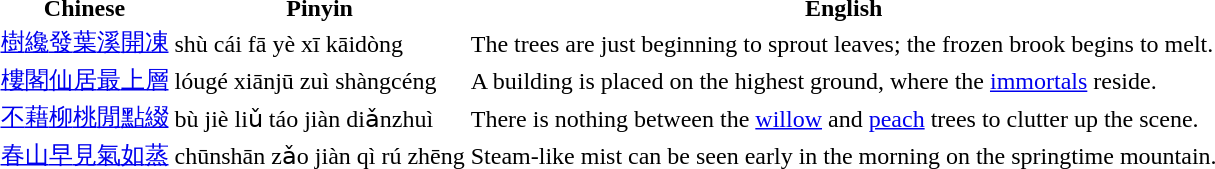<table>
<tr>
<th>Chinese</th>
<th>Pinyin</th>
<th>English</th>
</tr>
<tr>
<td><a href='#'>樹</a><a href='#'>纔</a><a href='#'>發</a><a href='#'>葉</a><a href='#'>溪</a><a href='#'>開凍</a></td>
<td>shù cái fā yè xī kāidòng</td>
<td>The trees are just beginning to sprout leaves; the frozen brook begins to melt.</td>
</tr>
<tr>
<td><a href='#'>樓閣</a><a href='#'>仙居</a><a href='#'>最</a><a href='#'>上層</a></td>
<td>lóugé xiānjū zuì shàngcéng</td>
<td>A building is placed on the highest ground, where the <a href='#'>immortals</a> reside.</td>
</tr>
<tr>
<td><a href='#'>不</a><a href='#'>藉</a><a href='#'>柳</a><a href='#'>桃</a><a href='#'>閒</a><a href='#'>點綴</a></td>
<td>bù jiè liǔ táo jiàn diǎnzhuì</td>
<td>There is nothing between the <a href='#'>willow</a> and <a href='#'>peach</a> trees to clutter up the scene.</td>
</tr>
<tr>
<td><a href='#'>春山</a><a href='#'>早</a><a href='#'>見</a><a href='#'>氣</a><a href='#'>如</a><a href='#'>蒸</a></td>
<td>chūnshān zǎo jiàn qì rú zhēng</td>
<td>Steam-like mist can be seen early in the morning on the springtime mountain.</td>
</tr>
<tr>
<td> </td>
</tr>
<tr>
<td><br></td>
<td><br></td>
<td><br></td>
</tr>
<tr>
<td><br></td>
<td><br></td>
<td><br></td>
</tr>
</table>
